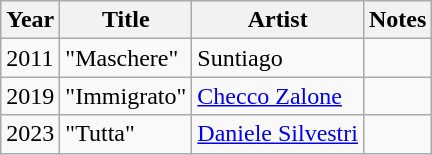<table class="wikitable sortable">
<tr>
<th>Year</th>
<th>Title</th>
<th>Artist</th>
<th class="unsortable">Notes</th>
</tr>
<tr>
<td>2011</td>
<td>"Maschere"</td>
<td>Suntiago</td>
<td></td>
</tr>
<tr>
<td>2019</td>
<td>"Immigrato"</td>
<td><a href='#'>Checco Zalone</a></td>
<td></td>
</tr>
<tr>
<td>2023</td>
<td>"Tutta"</td>
<td><a href='#'>Daniele Silvestri</a></td>
<td></td>
</tr>
</table>
